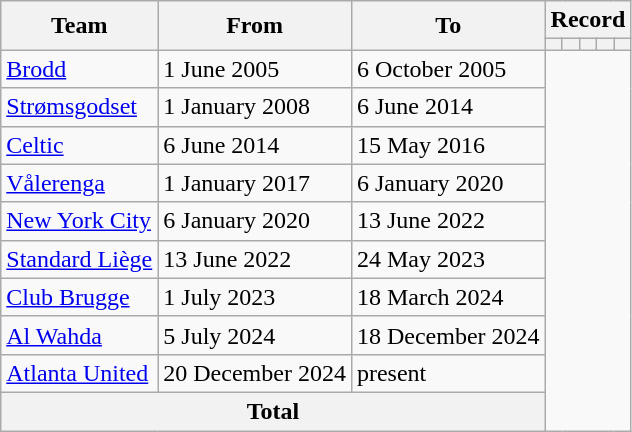<table class="wikitable" style="text-align: center;">
<tr>
<th rowspan="2">Team</th>
<th rowspan="2">From</th>
<th rowspan="2">To</th>
<th colspan="6">Record</th>
</tr>
<tr>
<th></th>
<th></th>
<th></th>
<th></th>
<th></th>
</tr>
<tr>
<td align=left><a href='#'>Brodd</a></td>
<td align=left>1 June 2005</td>
<td align=left>6 October 2005<br></td>
</tr>
<tr>
<td align=left><a href='#'>Strømsgodset</a></td>
<td align=left>1 January 2008</td>
<td align=left>6 June 2014<br></td>
</tr>
<tr>
<td align=left><a href='#'>Celtic</a></td>
<td align=left>6 June 2014</td>
<td align=left>15 May 2016<br></td>
</tr>
<tr>
<td align=left><a href='#'>Vålerenga</a></td>
<td align=left>1 January 2017</td>
<td align=left>6 January 2020<br></td>
</tr>
<tr>
<td align=left><a href='#'>New York City</a></td>
<td align=left>6 January 2020</td>
<td align=left>13 June 2022<br></td>
</tr>
<tr>
<td align=left><a href='#'>Standard Liège</a></td>
<td align=left>13 June 2022</td>
<td align=left>24 May 2023<br></td>
</tr>
<tr>
<td align=left><a href='#'>Club Brugge</a></td>
<td align=left>1 July 2023</td>
<td align=left>18 March 2024<br></td>
</tr>
<tr>
<td align=left><a href='#'>Al Wahda</a></td>
<td align=left>5 July 2024</td>
<td align=left>18 December 2024<br></td>
</tr>
<tr>
<td align=left><a href='#'>Atlanta United</a></td>
<td align=left>20 December 2024</td>
<td align=left>present<br></td>
</tr>
<tr>
<th colspan="3">Total<br></th>
</tr>
</table>
